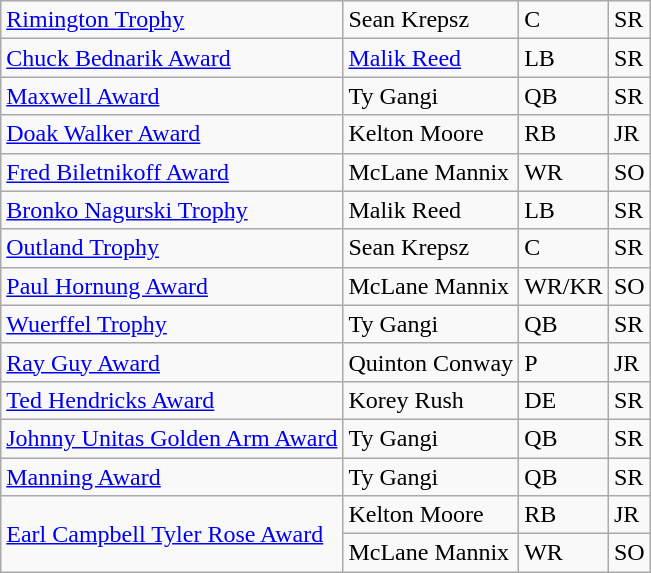<table class="wikitable">
<tr>
<td><a href='#'>Rimington Trophy</a></td>
<td>Sean Krepsz</td>
<td>C</td>
<td>SR</td>
</tr>
<tr>
<td><a href='#'>Chuck Bednarik Award</a></td>
<td><a href='#'>Malik Reed</a></td>
<td>LB</td>
<td>SR</td>
</tr>
<tr>
<td><a href='#'>Maxwell Award</a></td>
<td>Ty Gangi</td>
<td>QB</td>
<td>SR</td>
</tr>
<tr>
<td><a href='#'>Doak Walker Award</a></td>
<td>Kelton Moore</td>
<td>RB</td>
<td>JR</td>
</tr>
<tr>
<td><a href='#'>Fred Biletnikoff Award</a></td>
<td>McLane Mannix</td>
<td>WR</td>
<td>SO</td>
</tr>
<tr>
<td><a href='#'>Bronko Nagurski Trophy</a></td>
<td>Malik Reed</td>
<td>LB</td>
<td>SR</td>
</tr>
<tr>
<td><a href='#'>Outland Trophy</a></td>
<td>Sean Krepsz</td>
<td>C</td>
<td>SR</td>
</tr>
<tr>
<td><a href='#'>Paul Hornung Award</a></td>
<td>McLane Mannix</td>
<td>WR/KR</td>
<td>SO</td>
</tr>
<tr>
<td><a href='#'>Wuerffel Trophy</a></td>
<td>Ty Gangi</td>
<td>QB</td>
<td>SR</td>
</tr>
<tr>
<td><a href='#'>Ray Guy Award</a></td>
<td>Quinton Conway</td>
<td>P</td>
<td>JR</td>
</tr>
<tr>
<td><a href='#'>Ted Hendricks Award</a></td>
<td>Korey Rush</td>
<td>DE</td>
<td>SR</td>
</tr>
<tr>
<td><a href='#'>Johnny Unitas Golden Arm Award</a></td>
<td>Ty Gangi</td>
<td>QB</td>
<td>SR</td>
</tr>
<tr>
<td><a href='#'>Manning Award</a></td>
<td>Ty Gangi</td>
<td>QB</td>
<td>SR</td>
</tr>
<tr>
<td rowspan=2><a href='#'>Earl Campbell Tyler Rose Award</a></td>
<td>Kelton Moore</td>
<td>RB</td>
<td>JR</td>
</tr>
<tr>
<td>McLane Mannix</td>
<td>WR</td>
<td>SO</td>
</tr>
</table>
